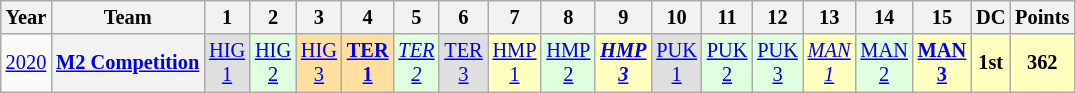<table class="wikitable" style="text-align:center; font-size:85%">
<tr>
<th>Year</th>
<th>Team</th>
<th>1</th>
<th>2</th>
<th>3</th>
<th>4</th>
<th>5</th>
<th>6</th>
<th>7</th>
<th>8</th>
<th>9</th>
<th>10</th>
<th>11</th>
<th>12</th>
<th>13</th>
<th>14</th>
<th>15</th>
<th>DC</th>
<th>Points</th>
</tr>
<tr>
<td><a href='#'>2020</a></td>
<th nowrap><a href='#'>M2 Competition</a></th>
<td style="background:#DFDFDF;"><a href='#'>HIG<br>1</a><br></td>
<td style="background:#DFFFDF;"><a href='#'>HIG<br>2</a><br></td>
<td style="background:#FFDF9F;"><a href='#'>HIG<br>3</a><br></td>
<td style="background:#FFDF9F;"><strong><a href='#'>TER<br>1</a></strong><br></td>
<td style="background:#DFFFDF;"><em><a href='#'>TER<br>2</a></em><br></td>
<td style="background:#DFDFDF;"><a href='#'>TER<br>3</a><br></td>
<td style="background:#FFFFBF;"><a href='#'>HMP<br>1</a><br></td>
<td style="background:#DFFFDF;"><a href='#'>HMP<br>2</a><br></td>
<td style="background:#FFFFBF;"><strong><em><a href='#'>HMP<br>3</a></em></strong><br></td>
<td style="background:#DFDFDF;"><a href='#'>PUK<br>1</a><br></td>
<td style="background:#DFFFDF;"><a href='#'>PUK<br>2</a><br></td>
<td style="background:#DFFFDF;"><a href='#'>PUK<br>3</a><br></td>
<td style="background:#FFFFBF;"><em><a href='#'>MAN<br>1</a></em><br></td>
<td style="background:#DFFFDF;"><a href='#'>MAN<br>2</a><br></td>
<td style="background:#FFFFBF;"><strong><a href='#'>MAN<br>3</a></strong><br></td>
<th style="background:#FFFFBF;">1st</th>
<th style="background:#FFFFBF;">362</th>
</tr>
</table>
